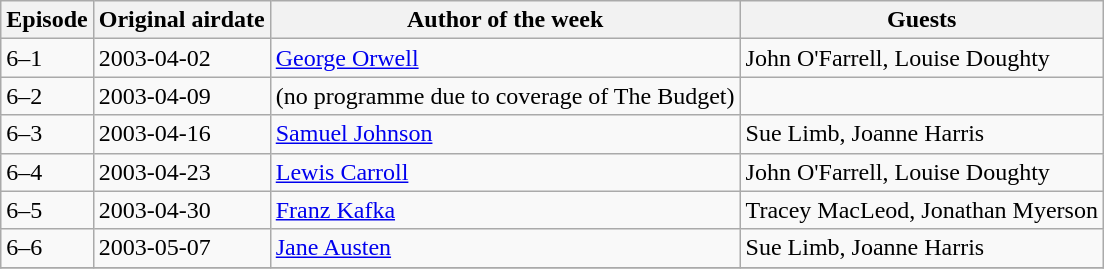<table class="wikitable">
<tr>
<th>Episode</th>
<th>Original airdate</th>
<th>Author of the week</th>
<th>Guests</th>
</tr>
<tr>
<td>6–1</td>
<td>2003-04-02</td>
<td><a href='#'>George Orwell</a></td>
<td>John O'Farrell, Louise Doughty</td>
</tr>
<tr>
<td>6–2</td>
<td>2003-04-09</td>
<td>(no programme due to coverage of The Budget)</td>
<td></td>
</tr>
<tr>
<td>6–3</td>
<td>2003-04-16</td>
<td><a href='#'>Samuel Johnson</a></td>
<td>Sue Limb, Joanne Harris</td>
</tr>
<tr>
<td>6–4</td>
<td>2003-04-23</td>
<td><a href='#'>Lewis Carroll</a></td>
<td>John O'Farrell, Louise Doughty</td>
</tr>
<tr>
<td>6–5</td>
<td>2003-04-30</td>
<td><a href='#'>Franz Kafka</a></td>
<td>Tracey MacLeod, Jonathan Myerson</td>
</tr>
<tr>
<td>6–6</td>
<td>2003-05-07</td>
<td><a href='#'>Jane Austen</a></td>
<td>Sue Limb, Joanne Harris</td>
</tr>
<tr>
</tr>
</table>
